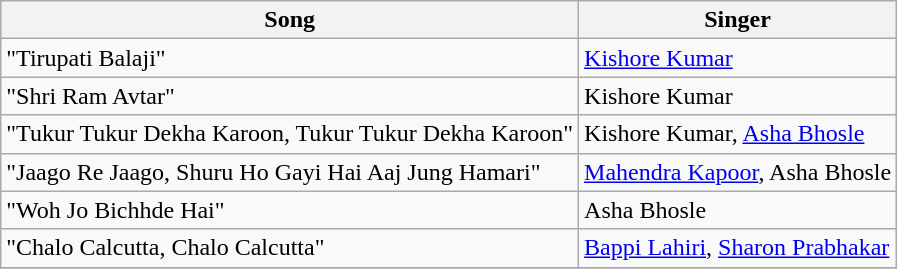<table class="wikitable">
<tr>
<th>Song</th>
<th>Singer</th>
</tr>
<tr>
<td>"Tirupati Balaji"</td>
<td><a href='#'>Kishore Kumar</a></td>
</tr>
<tr>
<td>"Shri Ram Avtar"</td>
<td>Kishore Kumar</td>
</tr>
<tr>
<td>"Tukur Tukur Dekha Karoon, Tukur Tukur Dekha Karoon"</td>
<td>Kishore Kumar, <a href='#'>Asha Bhosle</a></td>
</tr>
<tr>
<td>"Jaago Re Jaago, Shuru Ho Gayi Hai Aaj Jung Hamari"</td>
<td><a href='#'>Mahendra Kapoor</a>, Asha Bhosle</td>
</tr>
<tr>
<td>"Woh Jo Bichhde Hai"</td>
<td>Asha Bhosle</td>
</tr>
<tr>
<td>"Chalo Calcutta, Chalo Calcutta"</td>
<td><a href='#'>Bappi Lahiri</a>, <a href='#'>Sharon Prabhakar</a></td>
</tr>
<tr>
</tr>
</table>
